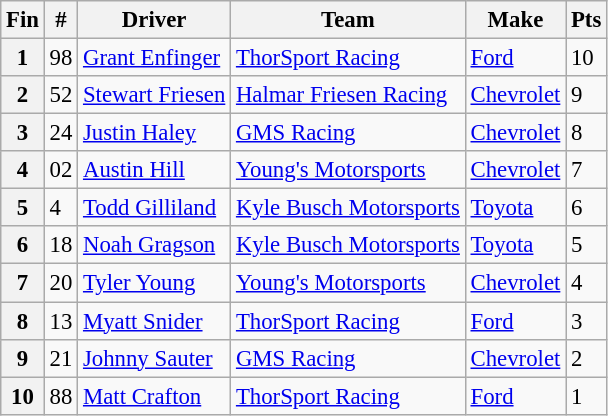<table class="wikitable" style="font-size:95%">
<tr>
<th>Fin</th>
<th>#</th>
<th>Driver</th>
<th>Team</th>
<th>Make</th>
<th>Pts</th>
</tr>
<tr>
<th>1</th>
<td>98</td>
<td><a href='#'>Grant Enfinger</a></td>
<td><a href='#'>ThorSport Racing</a></td>
<td><a href='#'>Ford</a></td>
<td>10</td>
</tr>
<tr>
<th>2</th>
<td>52</td>
<td><a href='#'>Stewart Friesen</a></td>
<td><a href='#'>Halmar Friesen Racing</a></td>
<td><a href='#'>Chevrolet</a></td>
<td>9</td>
</tr>
<tr>
<th>3</th>
<td>24</td>
<td><a href='#'>Justin Haley</a></td>
<td><a href='#'>GMS Racing</a></td>
<td><a href='#'>Chevrolet</a></td>
<td>8</td>
</tr>
<tr>
<th>4</th>
<td>02</td>
<td><a href='#'>Austin Hill</a></td>
<td><a href='#'>Young's Motorsports</a></td>
<td><a href='#'>Chevrolet</a></td>
<td>7</td>
</tr>
<tr>
<th>5</th>
<td>4</td>
<td><a href='#'>Todd Gilliland</a></td>
<td><a href='#'>Kyle Busch Motorsports</a></td>
<td><a href='#'>Toyota</a></td>
<td>6</td>
</tr>
<tr>
<th>6</th>
<td>18</td>
<td><a href='#'>Noah Gragson</a></td>
<td><a href='#'>Kyle Busch Motorsports</a></td>
<td><a href='#'>Toyota</a></td>
<td>5</td>
</tr>
<tr>
<th>7</th>
<td>20</td>
<td><a href='#'>Tyler Young</a></td>
<td><a href='#'>Young's Motorsports</a></td>
<td><a href='#'>Chevrolet</a></td>
<td>4</td>
</tr>
<tr>
<th>8</th>
<td>13</td>
<td><a href='#'>Myatt Snider</a></td>
<td><a href='#'>ThorSport Racing</a></td>
<td><a href='#'>Ford</a></td>
<td>3</td>
</tr>
<tr>
<th>9</th>
<td>21</td>
<td><a href='#'>Johnny Sauter</a></td>
<td><a href='#'>GMS Racing</a></td>
<td><a href='#'>Chevrolet</a></td>
<td>2</td>
</tr>
<tr>
<th>10</th>
<td>88</td>
<td><a href='#'>Matt Crafton</a></td>
<td><a href='#'>ThorSport Racing</a></td>
<td><a href='#'>Ford</a></td>
<td>1</td>
</tr>
</table>
